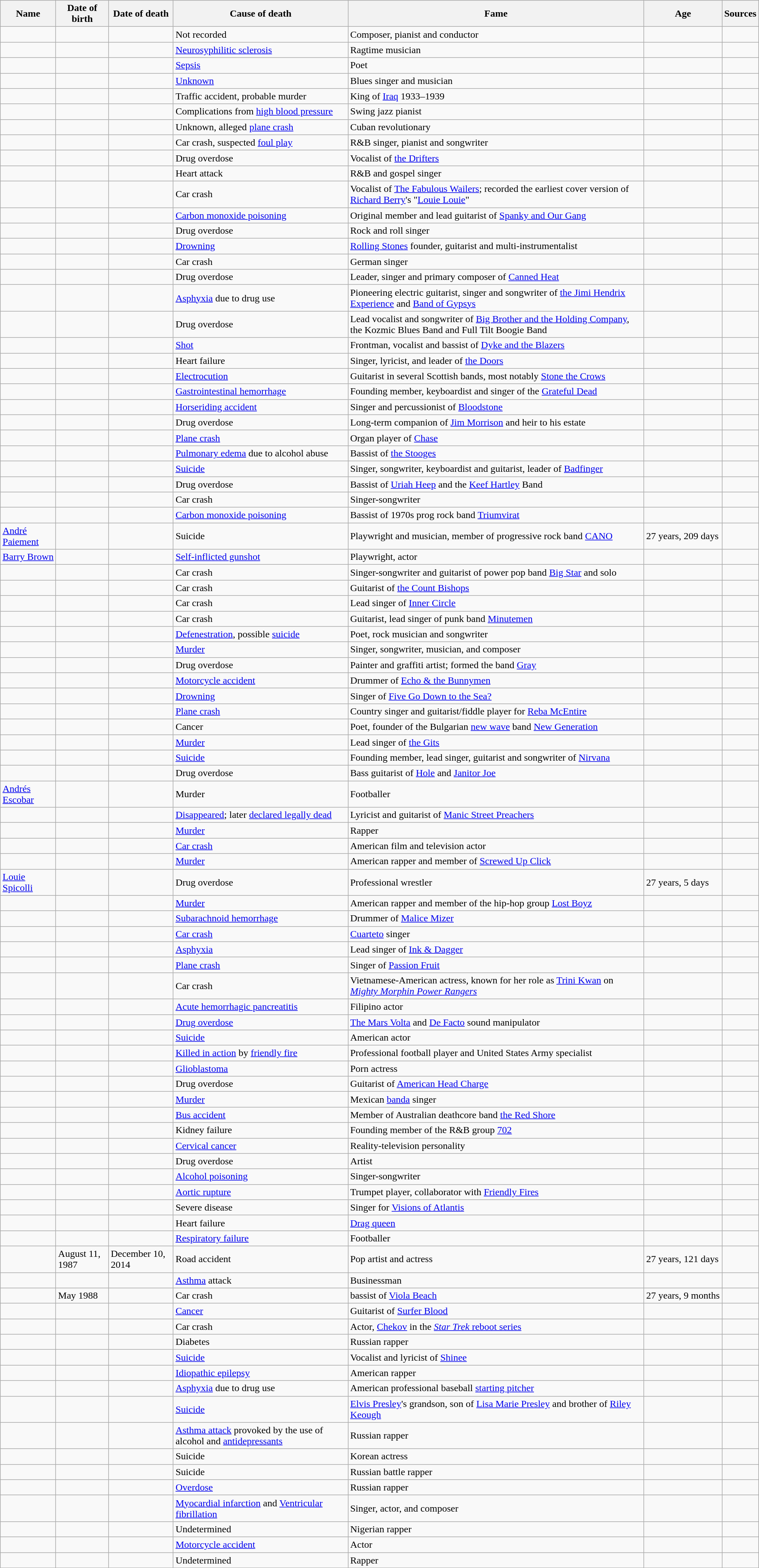<table class="wikitable sortable">
<tr>
<th scope="col">Name</th>
<th scope="col">Date of birth</th>
<th scope="col">Date of death</th>
<th scope="col">Cause of death</th>
<th scope="col">Fame</th>
<th scope="col">Age</th>
<th scope="col">Sources</th>
</tr>
<tr>
<td scope="row" style=white-space:nowrap></td>
<td style=white-space:nowrap></td>
<td style=white-space:nowrap></td>
<td>Not recorded</td>
<td>Composer, pianist and conductor</td>
<td style=white-space:nowrap></td>
<td></td>
</tr>
<tr>
<td scope="row" style=white-space:nowrap></td>
<td style=white-space:nowrap></td>
<td style=white-space:nowrap></td>
<td><a href='#'>Neurosyphilitic sclerosis</a></td>
<td>Ragtime musician</td>
<td style=white-space:nowrap></td>
<td></td>
</tr>
<tr>
<td style=white-space:nowrap></td>
<td style=white-space:nowrap></td>
<td style=white-space:nowrap></td>
<td><a href='#'>Sepsis</a></td>
<td>Poet</td>
<td style=white-space:nowrap></td>
<td></td>
</tr>
<tr>
<td scope="row" style=white-space:nowrap></td>
<td style=white-space:nowrap></td>
<td style=white-space:nowrap></td>
<td><a href='#'>Unknown</a></td>
<td>Blues singer and musician</td>
<td style=white-space:nowrap></td>
<td></td>
</tr>
<tr>
<td align="left"></td>
<td style=white-space:nowrap></td>
<td style=white-space:nowrap></td>
<td>Traffic accident, probable murder</td>
<td>King of <a href='#'>Iraq</a> 1933–1939</td>
<td style=white-space:nowrap></td>
<td></td>
</tr>
<tr>
<td scope="row" style=white-space:nowrap></td>
<td style=white-space:nowrap></td>
<td style=white-space:nowrap></td>
<td>Complications from <a href='#'>high blood pressure</a></td>
<td>Swing jazz pianist</td>
<td style=white-space:nowrap></td>
<td></td>
</tr>
<tr>
<td scope="row" style=white-space:nowrap></td>
<td style=white-space:nowrap></td>
<td style=white-space:nowrap></td>
<td>Unknown, alleged <a href='#'>plane crash</a></td>
<td>Cuban revolutionary</td>
<td style=white-space:nowrap></td>
<td></td>
</tr>
<tr>
<td scope="row" style=white-space:nowrap></td>
<td style=white-space:nowrap></td>
<td style=white-space:nowrap></td>
<td>Car crash, suspected <a href='#'>foul play</a></td>
<td>R&B singer, pianist and songwriter</td>
<td style=white-space:nowrap></td>
<td></td>
</tr>
<tr>
<td></td>
<td style=white-space:nowrap></td>
<td style=white-space:nowrap></td>
<td>Drug overdose</td>
<td>Vocalist of <a href='#'>the Drifters</a></td>
<td style=white-space:nowrap></td>
<td></td>
</tr>
<tr>
<td></td>
<td style=white-space:nowrap></td>
<td style=white-space:nowrap></td>
<td>Heart attack</td>
<td>R&B and gospel singer</td>
<td style=white-space:nowrap></td>
<td></td>
</tr>
<tr>
<td></td>
<td style=white-space:nowrap></td>
<td style=white-space:nowrap></td>
<td>Car crash</td>
<td>Vocalist of <a href='#'>The Fabulous Wailers</a>; recorded the earliest cover version of <a href='#'>Richard Berry</a>'s "<a href='#'>Louie Louie</a>"</td>
<td style=white-space:nowrap></td>
<td></td>
</tr>
<tr>
<td></td>
<td style=white-space:nowrap></td>
<td style=white-space:nowrap></td>
<td><a href='#'>Carbon monoxide poisoning</a></td>
<td>Original member and lead guitarist of <a href='#'>Spanky and Our Gang</a></td>
<td style=white-space:nowrap></td>
<td></td>
</tr>
<tr>
<td scope="row" style=white-space:nowrap></td>
<td style=white-space:nowrap></td>
<td style=white-space:nowrap></td>
<td>Drug overdose</td>
<td>Rock and roll singer</td>
<td style=white-space:nowrap></td>
<td></td>
</tr>
<tr>
<td scope="row" style=white-space:nowrap></td>
<td style=white-space:nowrap></td>
<td style=white-space:nowrap></td>
<td><a href='#'>Drowning</a></td>
<td><a href='#'>Rolling Stones</a> founder, guitarist and multi-instrumentalist</td>
<td style=white-space:nowrap></td>
<td></td>
</tr>
<tr>
<td scope="row" style=white-space:nowrap></td>
<td style=white-space:nowrap></td>
<td style=white-space:nowrap></td>
<td>Car crash</td>
<td>German singer</td>
<td style=white-space:nowrap></td>
<td></td>
</tr>
<tr>
<td scope="row" style=white-space:nowrap></td>
<td style=white-space:nowrap></td>
<td style=white-space:nowrap></td>
<td>Drug overdose</td>
<td>Leader, singer and primary composer of <a href='#'>Canned Heat</a></td>
<td style=white-space:nowrap></td>
<td></td>
</tr>
<tr>
<td scope="row" style=white-space:nowrap></td>
<td style=white-space:nowrap></td>
<td style=white-space:nowrap></td>
<td><a href='#'>Asphyxia</a> due to drug use</td>
<td>Pioneering electric guitarist, singer and songwriter of <a href='#'>the Jimi Hendrix Experience</a> and <a href='#'>Band of Gypsys</a></td>
<td style=white-space:nowrap></td>
<td></td>
</tr>
<tr>
<td scope="row" style=white-space:nowrap></td>
<td style=white-space:nowrap></td>
<td style=white-space:nowrap></td>
<td>Drug overdose</td>
<td>Lead vocalist and songwriter of <a href='#'>Big Brother and the Holding Company</a>, the Kozmic Blues Band and Full Tilt Boogie Band</td>
<td style=white-space:nowrap></td>
<td></td>
</tr>
<tr>
<td style=white-space:nowrap></td>
<td style=white-space:nowrap></td>
<td style=white-space:nowrap></td>
<td><a href='#'>Shot</a></td>
<td>Frontman, vocalist and bassist of <a href='#'>Dyke and the Blazers</a></td>
<td style=white-space:nowrap></td>
<td></td>
</tr>
<tr>
<td scope="row" style=white-space:nowrap></td>
<td style=white-space:nowrap></td>
<td style=white-space:nowrap></td>
<td>Heart failure</td>
<td>Singer, lyricist, and leader of <a href='#'>the Doors</a></td>
<td style=white-space:nowrap></td>
<td></td>
</tr>
<tr>
<td scope="row" style="white-space:nowrap"></td>
<td style="white-space:nowrap"></td>
<td style="white-space:nowrap"></td>
<td><a href='#'>Electrocution</a></td>
<td>Guitarist in several Scottish bands, most notably <a href='#'>Stone the Crows</a></td>
<td style="white-space:nowrap"></td>
<td></td>
</tr>
<tr>
<td scope="row" style=white-space:nowrap></td>
<td style=white-space:nowrap></td>
<td style=white-space:nowrap></td>
<td><a href='#'>Gastrointestinal hemorrhage</a></td>
<td>Founding member, keyboardist and singer of the <a href='#'>Grateful Dead</a></td>
<td style=white-space:nowrap></td>
<td></td>
</tr>
<tr>
<td></td>
<td style=white-space:nowrap></td>
<td style=white-space:nowrap></td>
<td><a href='#'>Horseriding accident</a></td>
<td>Singer and percussionist of <a href='#'>Bloodstone</a></td>
<td style=white-space:nowrap></td>
<td></td>
</tr>
<tr>
<td></td>
<td style=white-space:nowrap></td>
<td style=white-space:nowrap></td>
<td>Drug overdose</td>
<td>Long-term companion of <a href='#'>Jim Morrison</a> and heir to his estate</td>
<td style=white-space:nowrap></td>
<td></td>
</tr>
<tr>
<td></td>
<td style=white-space:nowrap></td>
<td style=white-space:nowrap></td>
<td><a href='#'>Plane crash</a></td>
<td>Organ player of <a href='#'>Chase</a></td>
<td style=white-space:nowrap></td>
<td></td>
</tr>
<tr>
<td scope="row" style=white-space:nowrap></td>
<td style=white-space:nowrap></td>
<td style=white-space:nowrap></td>
<td><a href='#'>Pulmonary edema</a> due to alcohol abuse</td>
<td>Bassist of <a href='#'>the Stooges</a></td>
<td style=white-space:nowrap></td>
<td></td>
</tr>
<tr>
<td scope="row" style=white-space:nowrap></td>
<td style=white-space:nowrap></td>
<td style=white-space:nowrap></td>
<td><a href='#'>Suicide</a></td>
<td>Singer, songwriter, keyboardist and guitarist, leader of <a href='#'>Badfinger</a></td>
<td style=white-space:nowrap></td>
<td></td>
</tr>
<tr>
<td scope="row" style=white-space:nowrap></td>
<td style=white-space:nowrap></td>
<td style=white-space:nowrap></td>
<td>Drug overdose</td>
<td>Bassist of <a href='#'>Uriah Heep</a> and the <a href='#'>Keef Hartley</a> Band</td>
<td style=white-space:nowrap></td>
<td></td>
</tr>
<tr>
<td scope="row" style=white-space:nowrap></td>
<td style=white-space:nowrap></td>
<td style=white-space:nowrap></td>
<td>Car crash</td>
<td>Singer-songwriter</td>
<td style=white-space:nowrap></td>
<td></td>
</tr>
<tr>
<td scope="row" style=white-space:nowrap></td>
<td style=white-space:nowrap></td>
<td style=white-space:nowrap></td>
<td><a href='#'>Carbon monoxide poisoning</a></td>
<td>Bassist of 1970s prog rock band <a href='#'>Triumvirat</a></td>
<td style=white-space:nowrap></td>
<td></td>
</tr>
<tr>
<td><a href='#'>André Paiement</a></td>
<td style=white-space:nowrap></td>
<td style=white-space:nowrap></td>
<td>Suicide</td>
<td>Playwright and musician, member of progressive rock band <a href='#'>CANO</a></td>
<td>27 years, 209 days</td>
<td></td>
</tr>
<tr>
<td><a href='#'>Barry Brown</a></td>
<td style="white-space:nowrap"></td>
<td style="white-space:nowrap"></td>
<td><a href='#'>Self-inflicted gunshot</a></td>
<td>Playwright, actor</td>
<td style="white-space:nowrap"></td>
<td></td>
</tr>
<tr>
<td scope="row" style=white-space:nowrap></td>
<td style=white-space:nowrap></td>
<td style=white-space:nowrap></td>
<td>Car crash</td>
<td>Singer-songwriter and guitarist of power pop band <a href='#'>Big Star</a> and solo</td>
<td style=white-space:nowrap></td>
<td></td>
</tr>
<tr>
<td style=white-space:nowrap></td>
<td style=white-space:nowrap></td>
<td style=white-space:nowrap></td>
<td>Car crash</td>
<td>Guitarist of <a href='#'>the Count Bishops</a></td>
<td style=white-space:nowrap></td>
<td></td>
</tr>
<tr>
<td style=white-space:nowrap></td>
<td style=white-space:nowrap></td>
<td style=white-space:nowrap></td>
<td>Car crash</td>
<td>Lead singer of <a href='#'>Inner Circle</a></td>
<td style=white-space:nowrap></td>
<td></td>
</tr>
<tr>
<td scope="row" style=white-space:nowrap></td>
<td style=white-space:nowrap></td>
<td style=white-space:nowrap></td>
<td>Car crash</td>
<td>Guitarist, lead singer of punk band <a href='#'>Minutemen</a></td>
<td style=white-space:nowrap></td>
<td></td>
</tr>
<tr>
<td scope="row" style=white-space:nowrap></td>
<td style=white-space:nowrap></td>
<td style=white-space:nowrap></td>
<td><a href='#'>Defenestration</a>, possible <a href='#'>suicide</a></td>
<td>Poet, rock musician and songwriter</td>
<td style=white-space:nowrap></td>
<td></td>
</tr>
<tr>
<td scope="row" style=white-space:nowrap></td>
<td style=white-space:nowrap></td>
<td style=white-space:nowrap></td>
<td><a href='#'>Murder</a></td>
<td>Singer, songwriter, musician, and composer</td>
<td style=white-space:nowrap></td>
<td></td>
</tr>
<tr>
<td scope="row" style=white-space:nowrap></td>
<td style=white-space:nowrap></td>
<td style=white-space:nowrap></td>
<td>Drug overdose</td>
<td>Painter and graffiti artist; formed the band <a href='#'>Gray</a></td>
<td style=white-space:nowrap></td>
<td></td>
</tr>
<tr>
<td scope="row" style=white-space:nowrap></td>
<td style=white-space:nowrap></td>
<td style=white-space:nowrap></td>
<td><a href='#'>Motorcycle accident</a></td>
<td>Drummer of <a href='#'>Echo & the Bunnymen</a></td>
<td style=white-space:nowrap></td>
<td></td>
</tr>
<tr>
<td scope="row" style=white-space:nowrap></td>
<td style=white-space:nowrap></td>
<td style=white-space:nowrap></td>
<td><a href='#'>Drowning</a></td>
<td>Singer of <a href='#'>Five Go Down to the Sea?</a></td>
<td style=white-space:nowrap></td>
<td></td>
</tr>
<tr>
<td scope="row" style=white-space:nowrap></td>
<td style=white-space:nowrap></td>
<td style=white-space:nowrap></td>
<td><a href='#'>Plane crash</a></td>
<td>Country singer and guitarist/fiddle player for <a href='#'>Reba McEntire</a></td>
<td style=white-space:nowrap></td>
<td></td>
</tr>
<tr>
<td style=white-space:nowrap></td>
<td style=white-space:nowrap></td>
<td style=white-space:nowrap></td>
<td>Cancer</td>
<td>Poet, founder of the Bulgarian <a href='#'>new wave</a> band <a href='#'>New Generation</a></td>
<td style=white-space:nowrap></td>
<td></td>
</tr>
<tr>
<td scope="row" style=white-space:nowrap></td>
<td style=white-space:nowrap></td>
<td style=white-space:nowrap></td>
<td><a href='#'>Murder</a></td>
<td>Lead singer of <a href='#'>the Gits</a></td>
<td style=white-space:nowrap></td>
<td></td>
</tr>
<tr>
<td></td>
<td style=white-space:nowrap></td>
<td style=white-space:nowrap> </td>
<td><a href='#'>Suicide</a></td>
<td>Founding member, lead singer, guitarist and songwriter of <a href='#'>Nirvana</a></td>
<td style=white-space:nowrap> </td>
<td></td>
</tr>
<tr>
<td scope="row" style=white-space:nowrap></td>
<td style=white-space:nowrap></td>
<td style=white-space:nowrap></td>
<td>Drug overdose</td>
<td>Bass guitarist of <a href='#'>Hole</a> and <a href='#'>Janitor Joe</a></td>
<td style=white-space:nowrap></td>
<td></td>
</tr>
<tr>
<td align="left"><a href='#'>Andrés Escobar</a></td>
<td style=white-space:nowrap></td>
<td style=white-space:nowrap></td>
<td>Murder</td>
<td>Footballer</td>
<td style=white-space:nowrap></td>
<td></td>
</tr>
<tr>
<td scope="row" style=white-space:nowrap></td>
<td style=white-space:nowrap></td>
<td style=white-space:nowrap></td>
<td><a href='#'>Disappeared</a>; later <a href='#'>declared legally dead</a></td>
<td>Lyricist and guitarist of <a href='#'>Manic Street Preachers</a></td>
<td style=white-space:nowrap></td>
<td></td>
</tr>
<tr>
<td scope="row" style=white-space:nowrap></td>
<td style=white-space:nowrap></td>
<td style=white-space:nowrap></td>
<td><a href='#'>Murder</a></td>
<td>Rapper</td>
<td style=white-space:nowrap></td>
<td></td>
</tr>
<tr>
<td></td>
<td style=white-space:nowrap></td>
<td style=white-space:nowrap></td>
<td><a href='#'>Car crash</a></td>
<td>American film and television actor</td>
<td style=white-space:nowrap></td>
<td></td>
</tr>
<tr>
<td scope="row" style=white-space:nowrap></td>
<td style=white-space:nowrap></td>
<td style=white-space:nowrap></td>
<td><a href='#'>Murder</a></td>
<td>American rapper and member of <a href='#'>Screwed Up Click</a></td>
<td style=white-space:nowrap></td>
<td></td>
</tr>
<tr>
<td><a href='#'>Louie Spicolli</a></td>
<td style=white-space:nowrap></td>
<td style=white-space:nowrap></td>
<td>Drug overdose</td>
<td>Professional wrestler</td>
<td>27 years, 5 days</td>
<td></td>
</tr>
<tr>
<td scope="row" style=white-space:nowrap></td>
<td style=white-space:nowrap></td>
<td style=white-space:nowrap></td>
<td><a href='#'>Murder</a></td>
<td>American rapper and member of the hip-hop group <a href='#'>Lost Boyz</a></td>
<td style=white-space:nowrap></td>
<td></td>
</tr>
<tr>
<td scope="row" style=white-space:nowrap></td>
<td style=white-space:nowrap></td>
<td style=white-space:nowrap></td>
<td><a href='#'>Subarachnoid hemorrhage</a></td>
<td>Drummer of <a href='#'>Malice Mizer</a></td>
<td style=white-space:nowrap></td>
<td></td>
</tr>
<tr>
<td scope="row" style="white-space:nowrap"></td>
<td style="white-space:nowrap"></td>
<td style="white-space:nowrap"></td>
<td><a href='#'>Car crash</a></td>
<td><a href='#'>Cuarteto</a> singer</td>
<td style="white-space:nowrap"></td>
<td></td>
</tr>
<tr>
<td></td>
<td style=white-space:nowrap></td>
<td style=white-space:nowrap></td>
<td><a href='#'>Asphyxia</a></td>
<td>Lead singer of <a href='#'>Ink & Dagger</a></td>
<td style=white-space:nowrap></td>
<td></td>
</tr>
<tr>
<td></td>
<td style=white-space:nowrap></td>
<td style=white-space:nowrap></td>
<td><a href='#'>Plane crash</a></td>
<td>Singer of <a href='#'>Passion Fruit</a></td>
<td style=white-space:nowrap></td>
<td></td>
</tr>
<tr>
<td></td>
<td style=white-space:nowrap></td>
<td style=white-space:nowrap></td>
<td>Car crash</td>
<td>Vietnamese-American actress, known for her role as <a href='#'>Trini Kwan</a> on <em><a href='#'>Mighty Morphin Power Rangers</a></em></td>
<td style=white-space:nowrap></td>
<td></td>
</tr>
<tr>
<td></td>
<td style=white-space:nowrap></td>
<td style=white-space:nowrap></td>
<td><a href='#'>Acute hemorrhagic pancreatitis</a></td>
<td>Filipino actor</td>
<td style=white-space:nowrap></td>
<td></td>
</tr>
<tr>
<td scope="row" style=white-space:nowrap></td>
<td style=white-space:nowrap></td>
<td style=white-space:nowrap></td>
<td><a href='#'>Drug overdose</a></td>
<td><a href='#'>The Mars Volta</a> and <a href='#'>De Facto</a> sound manipulator</td>
<td style=white-space:nowrap></td>
<td></td>
</tr>
<tr>
<td></td>
<td style=white-space:nowrap></td>
<td style=white-space:nowrap></td>
<td><a href='#'>Suicide</a></td>
<td>American actor</td>
<td style=white-space:nowrap></td>
<td></td>
</tr>
<tr>
<td scope="row" style=white-space:nowrap></td>
<td style=white-space:nowrap></td>
<td style=white-space:nowrap></td>
<td><a href='#'>Killed in action</a> by <a href='#'>friendly fire</a></td>
<td>Professional football player and United States Army specialist</td>
<td style=white-space:nowrap></td>
<td></td>
</tr>
<tr>
<td align="left"></td>
<td style=white-space:nowrap></td>
<td style=white-space:nowrap></td>
<td><a href='#'>Glioblastoma</a></td>
<td>Porn actress</td>
<td style=white-space:nowrap></td>
<td></td>
</tr>
<tr>
<td></td>
<td style=white-space:nowrap></td>
<td style=white-space:nowrap></td>
<td>Drug overdose</td>
<td>Guitarist of <a href='#'>American Head Charge</a></td>
<td style=white-space:nowrap></td>
<td></td>
</tr>
<tr>
<td scope="row" style=white-space:nowrap></td>
<td style=white-space:nowrap></td>
<td style=white-space:nowrap></td>
<td><a href='#'>Murder</a></td>
<td>Mexican <a href='#'>banda</a> singer</td>
<td style=white-space:nowrap></td>
<td></td>
</tr>
<tr>
<td></td>
<td style=white-space:nowrap></td>
<td style=white-space:nowrap></td>
<td><a href='#'>Bus accident</a></td>
<td>Member of Australian deathcore band <a href='#'>the Red Shore</a></td>
<td style=white-space:nowrap></td>
<td></td>
</tr>
<tr>
<td style=white-space:nowrap></td>
<td style=white-space:nowrap></td>
<td style=white-space:nowrap></td>
<td>Kidney failure</td>
<td>Founding member of the R&B group <a href='#'>702</a></td>
<td style=white-space:nowrap></td>
<td></td>
</tr>
<tr>
<td scope="row" style=white-space:nowrap></td>
<td style=white-space:nowrap></td>
<td style=white-space:nowrap></td>
<td><a href='#'>Cervical cancer</a></td>
<td>Reality-television personality</td>
<td style=white-space:nowrap></td>
<td></td>
</tr>
<tr>
<td></td>
<td style=white-space:nowrap></td>
<td style=white-space:nowrap></td>
<td>Drug overdose</td>
<td>Artist</td>
<td style=white-space:nowrap></td>
<td></td>
</tr>
<tr>
<td scope="row" style=white-space:nowrap></td>
<td style=white-space:nowrap></td>
<td style=white-space:nowrap></td>
<td><a href='#'>Alcohol poisoning</a></td>
<td>Singer-songwriter</td>
<td style=white-space:nowrap></td>
<td></td>
</tr>
<tr>
<td style=white-space:nowrap></td>
<td style=white-space:nowrap></td>
<td style=white-space:nowrap></td>
<td><a href='#'>Aortic rupture</a></td>
<td>Trumpet player, collaborator with <a href='#'>Friendly Fires</a></td>
<td style=white-space:nowrap></td>
<td></td>
</tr>
<tr>
<td style=white-space:nowrap></td>
<td style=white-space:nowrap></td>
<td style=white-space:nowrap></td>
<td>Severe disease</td>
<td>Singer for <a href='#'>Visions of Atlantis</a></td>
<td style=white-space:nowrap></td>
<td></td>
</tr>
<tr>
<td scope="row" style=white-space:nowrap></td>
<td style=white-space:nowrap></td>
<td style=white-space:nowrap></td>
<td>Heart failure</td>
<td><a href='#'>Drag queen</a></td>
<td style=white-space:nowrap></td>
<td></td>
</tr>
<tr>
<td align="left"></td>
<td style=white-space:nowrap></td>
<td style=white-space:nowrap></td>
<td><a href='#'>Respiratory failure</a></td>
<td>Footballer</td>
<td style=white-space:nowrap></td>
<td></td>
</tr>
<tr>
<td></td>
<td>August 11, 1987</td>
<td>December 10, 2014</td>
<td>Road accident</td>
<td>Pop artist and actress</td>
<td>27 years, 121 days</td>
<td></td>
</tr>
<tr>
<td align="left"></td>
<td style=white-space:nowrap></td>
<td style=white-space:nowrap></td>
<td><a href='#'>Asthma</a> attack</td>
<td>Businessman</td>
<td style=white-space:nowrap></td>
<td></td>
</tr>
<tr>
<td style=white-space:nowrap></td>
<td>May 1988</td>
<td style=white-space:nowrap></td>
<td>Car crash</td>
<td>bassist of <a href='#'>Viola Beach</a></td>
<td style=white-space:nowrap>27 years, 9 months</td>
<td></td>
</tr>
<tr>
<td style=white-space:nowrap></td>
<td style=white-space:nowrap></td>
<td style=white-space:nowrap></td>
<td><a href='#'>Cancer</a></td>
<td>Guitarist of <a href='#'>Surfer Blood</a></td>
<td style=white-space:nowrap></td>
<td></td>
</tr>
<tr>
<td style="white-space:nowrap"></td>
<td style="white-space:nowrap"></td>
<td style="white-space:nowrap"></td>
<td>Car crash</td>
<td>Actor, <a href='#'>Chekov</a> in the <a href='#'><em>Star Trek</em> reboot series</a></td>
<td style="white-space:nowrap"></td>
<td></td>
</tr>
<tr>
<td></td>
<td style=white-space:nowrap></td>
<td style=white-space:nowrap></td>
<td>Diabetes</td>
<td>Russian rapper</td>
<td style=white-space:nowrap></td>
<td></td>
</tr>
<tr>
<td scope="row" style=white-space:nowrap></td>
<td style=white-space:nowrap></td>
<td style=white-space:nowrap></td>
<td><a href='#'>Suicide</a></td>
<td>Vocalist and lyricist of <a href='#'>Shinee</a></td>
<td style=white-space:nowrap></td>
<td></td>
</tr>
<tr>
<td></td>
<td style=white-space:nowrap></td>
<td style=white-space:nowrap></td>
<td><a href='#'>Idiopathic epilepsy</a></td>
<td>American rapper</td>
<td style=white-space:nowrap></td>
<td></td>
</tr>
<tr>
<td></td>
<td style=white-space:nowrap></td>
<td style=white-space:nowrap></td>
<td><a href='#'>Asphyxia</a> due to drug use</td>
<td>American professional baseball <a href='#'>starting pitcher</a></td>
<td style=white-space:nowrap></td>
<td></td>
</tr>
<tr>
<td></td>
<td style=white-space:nowrap></td>
<td style=white-space:nowrap></td>
<td><a href='#'>Suicide</a></td>
<td><a href='#'>Elvis Presley</a>'s grandson, son of <a href='#'>Lisa Marie Presley</a> and brother of <a href='#'>Riley Keough</a></td>
<td style=white-space:nowrap></td>
<td></td>
</tr>
<tr>
<td></td>
<td style=white-space:nowrap></td>
<td style=white-space:nowrap></td>
<td><a href='#'>Asthma attack</a> provoked by the use of alcohol and <a href='#'>antidepressants</a></td>
<td>Russian rapper</td>
<td style=white-space:nowrap></td>
<td></td>
</tr>
<tr>
<td></td>
<td style=white-space:nowrap></td>
<td style=white-space:nowrap></td>
<td>Suicide</td>
<td>Korean actress</td>
<td style=white-space:nowrap></td>
<td></td>
</tr>
<tr>
<td></td>
<td style=white-space:nowrap></td>
<td style=white-space:nowrap></td>
<td>Suicide</td>
<td>Russian battle rapper</td>
<td style=white-space:nowrap></td>
<td></td>
</tr>
<tr>
<td></td>
<td style=white-space:nowrap></td>
<td style=white-space:nowrap></td>
<td><a href='#'>Overdose</a></td>
<td>Russian rapper</td>
<td style=white-space:nowrap></td>
<td></td>
</tr>
<tr>
<td align="left"></td>
<td style=white-space:nowrap></td>
<td style=white-space:nowrap></td>
<td><a href='#'>Myocardial infarction</a> and <a href='#'>Ventricular fibrillation</a></td>
<td>Singer, actor, and composer</td>
<td style=white-space:nowrap></td>
<td></td>
</tr>
<tr>
<td></td>
<td style=white-space:nowrap></td>
<td style=white-space:nowrap></td>
<td>Undetermined</td>
<td>Nigerian rapper</td>
<td style=white-space:nowrap></td>
<td></td>
</tr>
<tr>
<td scope="row" style=white-space:nowrap></td>
<td style=white-space:nowrap></td>
<td style=white-space:nowrap></td>
<td><a href='#'>Motorcycle accident</a></td>
<td>Actor</td>
<td style=white-space:nowrap></td>
<td></td>
</tr>
<tr>
<td scope="row" style=white-space:nowrap></td>
<td style=white-space:nowrap></td>
<td style=white-space:nowrap></td>
<td>Undetermined</td>
<td>Rapper</td>
<td style=white-space:nowrap></td>
<td></td>
</tr>
</table>
